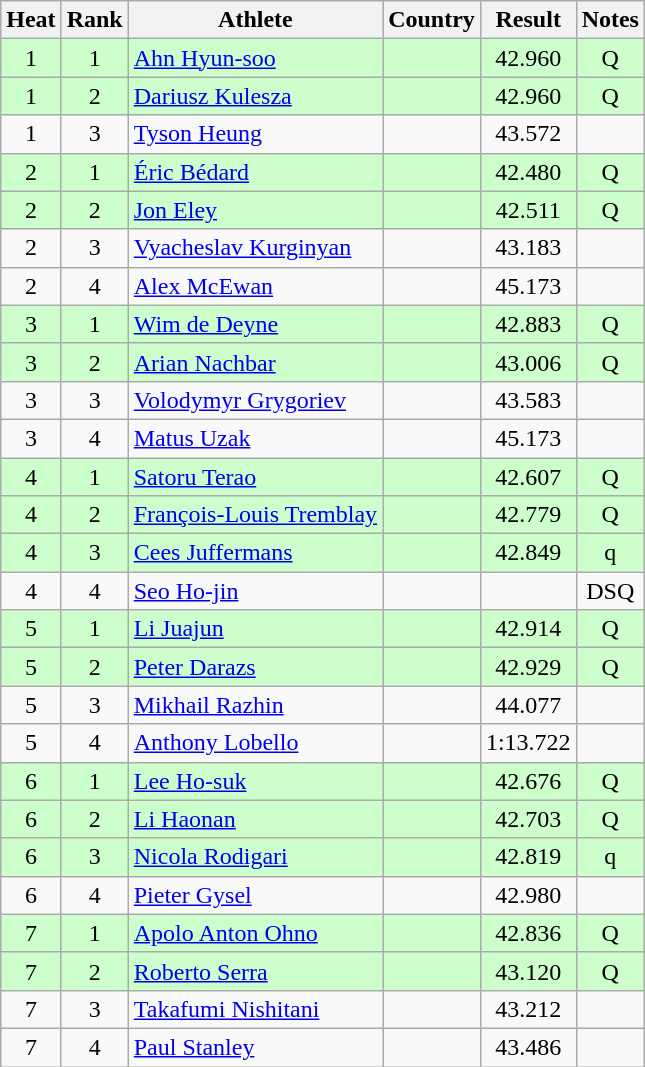<table class="wikitable sortable" style="text-align:center">
<tr>
<th>Heat</th>
<th>Rank</th>
<th>Athlete</th>
<th>Country</th>
<th>Result</th>
<th>Notes</th>
</tr>
<tr bgcolor=ccffcc>
<td>1</td>
<td>1</td>
<td align=left><a href='#'>Ahn Hyun-soo</a></td>
<td></td>
<td>42.960</td>
<td>Q</td>
</tr>
<tr bgcolor=ccffcc>
<td>1</td>
<td>2</td>
<td align=left><a href='#'>Dariusz Kulesza</a></td>
<td></td>
<td>42.960</td>
<td>Q</td>
</tr>
<tr>
<td>1</td>
<td>3</td>
<td align=left><a href='#'>Tyson Heung</a></td>
<td></td>
<td>43.572</td>
<td></td>
</tr>
<tr bgcolor=ccffcc>
<td>2</td>
<td>1</td>
<td align=left><a href='#'>Éric Bédard</a></td>
<td></td>
<td>42.480</td>
<td>Q</td>
</tr>
<tr bgcolor=ccffcc>
<td>2</td>
<td>2</td>
<td align=left><a href='#'>Jon Eley</a></td>
<td></td>
<td>42.511</td>
<td>Q</td>
</tr>
<tr>
<td>2</td>
<td>3</td>
<td align=left><a href='#'>Vyacheslav Kurginyan</a></td>
<td></td>
<td>43.183</td>
<td></td>
</tr>
<tr>
<td>2</td>
<td>4</td>
<td align=left><a href='#'>Alex McEwan</a></td>
<td></td>
<td>45.173</td>
<td></td>
</tr>
<tr bgcolor=ccffcc>
<td>3</td>
<td>1</td>
<td align=left><a href='#'>Wim de Deyne</a></td>
<td></td>
<td>42.883</td>
<td>Q</td>
</tr>
<tr bgcolor=ccffcc>
<td>3</td>
<td>2</td>
<td align=left><a href='#'>Arian Nachbar</a></td>
<td></td>
<td>43.006</td>
<td>Q</td>
</tr>
<tr>
<td>3</td>
<td>3</td>
<td align=left><a href='#'>Volodymyr Grygoriev</a></td>
<td></td>
<td>43.583</td>
<td></td>
</tr>
<tr>
<td>3</td>
<td>4</td>
<td align=left><a href='#'>Matus Uzak</a></td>
<td></td>
<td>45.173</td>
<td></td>
</tr>
<tr bgcolor=ccffcc>
<td>4</td>
<td>1</td>
<td align=left><a href='#'>Satoru Terao</a></td>
<td></td>
<td>42.607</td>
<td>Q</td>
</tr>
<tr bgcolor=ccffcc>
<td>4</td>
<td>2</td>
<td align=left><a href='#'>François-Louis Tremblay</a></td>
<td></td>
<td>42.779</td>
<td>Q</td>
</tr>
<tr bgcolor=ccffcc>
<td>4</td>
<td>3</td>
<td align=left><a href='#'>Cees Juffermans</a></td>
<td></td>
<td>42.849</td>
<td>q</td>
</tr>
<tr>
<td>4</td>
<td>4</td>
<td align=left><a href='#'>Seo Ho-jin</a></td>
<td></td>
<td></td>
<td>DSQ</td>
</tr>
<tr bgcolor=ccffcc>
<td>5</td>
<td>1</td>
<td align=left><a href='#'>Li Juajun</a></td>
<td></td>
<td>42.914</td>
<td>Q</td>
</tr>
<tr bgcolor=ccffcc>
<td>5</td>
<td>2</td>
<td align=left><a href='#'>Peter Darazs</a></td>
<td></td>
<td>42.929</td>
<td>Q</td>
</tr>
<tr>
<td>5</td>
<td>3</td>
<td align=left><a href='#'>Mikhail Razhin</a></td>
<td></td>
<td>44.077</td>
<td></td>
</tr>
<tr>
<td>5</td>
<td>4</td>
<td align=left><a href='#'>Anthony Lobello</a></td>
<td></td>
<td>1:13.722</td>
<td></td>
</tr>
<tr bgcolor=ccffcc>
<td>6</td>
<td>1</td>
<td align=left><a href='#'>Lee Ho-suk</a></td>
<td></td>
<td>42.676</td>
<td>Q</td>
</tr>
<tr bgcolor=ccffcc>
<td>6</td>
<td>2</td>
<td align=left><a href='#'>Li Haonan</a></td>
<td></td>
<td>42.703</td>
<td>Q</td>
</tr>
<tr bgcolor=ccffcc>
<td>6</td>
<td>3</td>
<td align=left><a href='#'>Nicola Rodigari</a></td>
<td></td>
<td>42.819</td>
<td>q</td>
</tr>
<tr>
<td>6</td>
<td>4</td>
<td align=left><a href='#'>Pieter Gysel</a></td>
<td></td>
<td>42.980</td>
<td></td>
</tr>
<tr bgcolor=ccffcc>
<td>7</td>
<td>1</td>
<td align=left><a href='#'>Apolo Anton Ohno</a></td>
<td></td>
<td>42.836</td>
<td>Q</td>
</tr>
<tr bgcolor=ccffcc>
<td>7</td>
<td>2</td>
<td align=left><a href='#'>Roberto Serra</a></td>
<td></td>
<td>43.120</td>
<td>Q</td>
</tr>
<tr>
<td>7</td>
<td>3</td>
<td align=left><a href='#'>Takafumi Nishitani</a></td>
<td></td>
<td>43.212</td>
<td></td>
</tr>
<tr>
<td>7</td>
<td>4</td>
<td align=left><a href='#'>Paul Stanley</a></td>
<td></td>
<td>43.486</td>
<td></td>
</tr>
</table>
